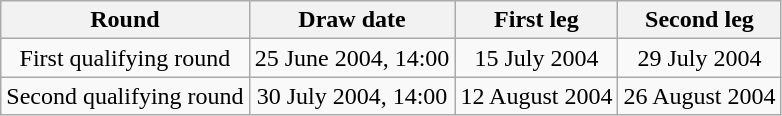<table class="wikitable" style="text-align:center">
<tr>
<th>Round</th>
<th>Draw date</th>
<th>First leg</th>
<th>Second leg</th>
</tr>
<tr>
<td>First qualifying round</td>
<td>25 June 2004, 14:00</td>
<td>15 July 2004</td>
<td>29 July 2004</td>
</tr>
<tr>
<td>Second qualifying round</td>
<td>30 July 2004, 14:00</td>
<td>12 August 2004</td>
<td>26 August 2004</td>
</tr>
</table>
